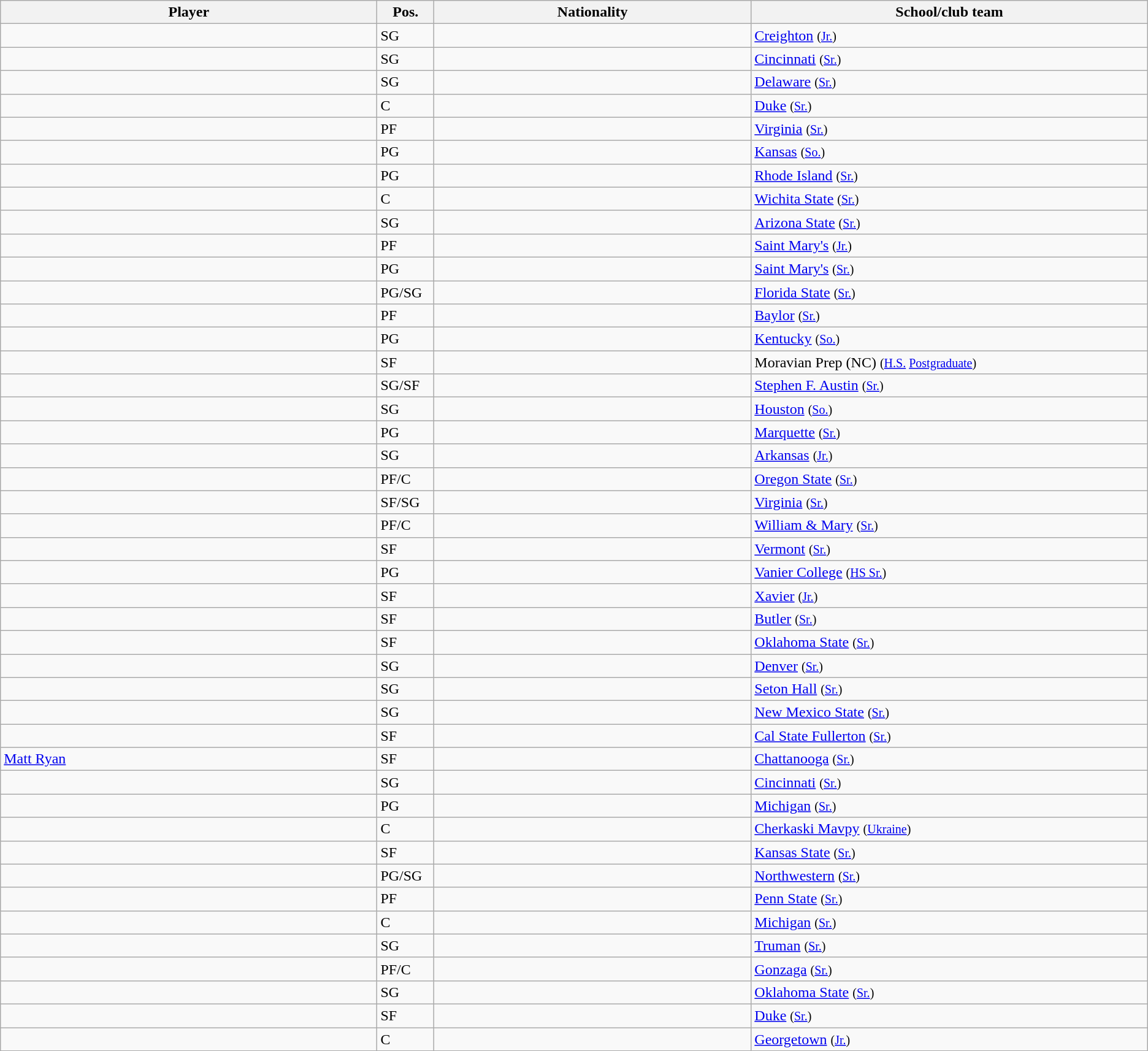<table class="wikitable sortable">
<tr>
<th style="width:19%;">Player</th>
<th style="width:1%;">Pos.</th>
<th style="width:16%;">Nationality</th>
<th style="width:20%;">School/club team</th>
</tr>
<tr>
<td></td>
<td>SG</td>
<td></td>
<td><a href='#'>Creighton</a> <small>(<a href='#'>Jr.</a>)</small></td>
</tr>
<tr>
<td></td>
<td>SG</td>
<td></td>
<td><a href='#'>Cincinnati</a> <small>(<a href='#'>Sr.</a>)</small></td>
</tr>
<tr>
<td></td>
<td>SG</td>
<td></td>
<td><a href='#'>Delaware</a> <small>(<a href='#'>Sr.</a>)</small></td>
</tr>
<tr>
<td></td>
<td>C</td>
<td></td>
<td><a href='#'>Duke</a> <small>(<a href='#'>Sr.</a>)</small></td>
</tr>
<tr>
<td></td>
<td>PF</td>
<td></td>
<td><a href='#'>Virginia</a> <small>(<a href='#'>Sr.</a>)</small></td>
</tr>
<tr>
<td></td>
<td>PG</td>
<td></td>
<td><a href='#'>Kansas</a> <small>(<a href='#'>So.</a>)</small></td>
</tr>
<tr>
<td></td>
<td>PG</td>
<td></td>
<td><a href='#'>Rhode Island</a> <small>(<a href='#'>Sr.</a>)</small></td>
</tr>
<tr>
<td></td>
<td>C</td>
<td></td>
<td><a href='#'>Wichita State</a> <small>(<a href='#'>Sr.</a>)</small></td>
</tr>
<tr>
<td></td>
<td>SG</td>
<td></td>
<td><a href='#'>Arizona State</a> <small>(<a href='#'>Sr.</a>)</small></td>
</tr>
<tr>
<td></td>
<td>PF</td>
<td></td>
<td><a href='#'>Saint Mary's</a> <small>(<a href='#'>Jr.</a>)</small></td>
</tr>
<tr>
<td></td>
<td>PG</td>
<td></td>
<td><a href='#'>Saint Mary's</a> <small>(<a href='#'>Sr.</a>)</small></td>
</tr>
<tr>
<td></td>
<td>PG/SG</td>
<td></td>
<td><a href='#'>Florida State</a> <small>(<a href='#'>Sr.</a>)</small></td>
</tr>
<tr>
<td></td>
<td>PF</td>
<td></td>
<td><a href='#'>Baylor</a> <small>(<a href='#'>Sr.</a>)</small></td>
</tr>
<tr>
<td></td>
<td>PG</td>
<td></td>
<td><a href='#'>Kentucky</a> <small>(<a href='#'>So.</a>)</small></td>
</tr>
<tr>
<td></td>
<td>SF</td>
<td></td>
<td>Moravian Prep (NC) <small>(<a href='#'>H.S.</a> <a href='#'>Postgraduate</a>)</small></td>
</tr>
<tr>
<td></td>
<td>SG/SF</td>
<td></td>
<td><a href='#'>Stephen F. Austin</a> <small>(<a href='#'>Sr.</a>)</small></td>
</tr>
<tr>
<td></td>
<td>SG</td>
<td></td>
<td><a href='#'>Houston</a> <small>(<a href='#'>So.</a>)</small></td>
</tr>
<tr>
<td></td>
<td>PG</td>
<td></td>
<td><a href='#'>Marquette</a> <small>(<a href='#'>Sr.</a>)</small></td>
</tr>
<tr>
<td></td>
<td>SG</td>
<td></td>
<td><a href='#'>Arkansas</a> <small>(<a href='#'>Jr.</a>)</small></td>
</tr>
<tr>
<td></td>
<td>PF/C</td>
<td></td>
<td><a href='#'>Oregon State</a> <small>(<a href='#'>Sr.</a>)</small></td>
</tr>
<tr>
<td></td>
<td>SF/SG</td>
<td></td>
<td><a href='#'>Virginia</a> <small>(<a href='#'>Sr.</a>)</small></td>
</tr>
<tr>
<td></td>
<td>PF/C</td>
<td></td>
<td><a href='#'>William & Mary</a> <small>(<a href='#'>Sr.</a>)</small></td>
</tr>
<tr>
<td></td>
<td>SF</td>
<td></td>
<td><a href='#'>Vermont</a> <small>(<a href='#'>Sr.</a>)</small></td>
</tr>
<tr>
<td></td>
<td>PG</td>
<td></td>
<td><a href='#'>Vanier College</a> <small>(<a href='#'>HS Sr.</a>)</small></td>
</tr>
<tr>
<td></td>
<td>SF</td>
<td></td>
<td><a href='#'>Xavier</a> <small>(<a href='#'>Jr.</a>)</small></td>
</tr>
<tr>
<td></td>
<td>SF</td>
<td></td>
<td><a href='#'>Butler</a> <small>(<a href='#'>Sr.</a>)</small></td>
</tr>
<tr>
<td></td>
<td>SF</td>
<td></td>
<td><a href='#'>Oklahoma State</a> <small>(<a href='#'>Sr.</a>)</small></td>
</tr>
<tr>
<td></td>
<td>SG</td>
<td></td>
<td><a href='#'>Denver</a> <small>(<a href='#'>Sr.</a>)</small></td>
</tr>
<tr>
<td></td>
<td>SG</td>
<td></td>
<td><a href='#'>Seton Hall</a> <small>(<a href='#'>Sr.</a>)</small></td>
</tr>
<tr>
<td></td>
<td>SG</td>
<td></td>
<td><a href='#'>New Mexico State</a> <small>(<a href='#'>Sr.</a>)</small></td>
</tr>
<tr>
<td></td>
<td>SF</td>
<td></td>
<td><a href='#'>Cal State Fullerton</a> <small>(<a href='#'>Sr.</a>)</small></td>
</tr>
<tr>
<td><a href='#'>Matt Ryan</a></td>
<td>SF</td>
<td></td>
<td><a href='#'>Chattanooga</a> <small>(<a href='#'>Sr.</a>)</small></td>
</tr>
<tr>
<td></td>
<td>SG</td>
<td></td>
<td><a href='#'>Cincinnati</a> <small>(<a href='#'>Sr.</a>)</small></td>
</tr>
<tr>
<td></td>
<td>PG</td>
<td></td>
<td><a href='#'>Michigan</a> <small>(<a href='#'>Sr.</a>)</small></td>
</tr>
<tr>
<td></td>
<td>C</td>
<td></td>
<td><a href='#'>Cherkaski Mavpy</a> <small>(<a href='#'>Ukraine</a>)</small></td>
</tr>
<tr>
<td></td>
<td>SF</td>
<td></td>
<td><a href='#'>Kansas State</a> <small>(<a href='#'>Sr.</a>)</small></td>
</tr>
<tr>
<td></td>
<td>PG/SG</td>
<td></td>
<td><a href='#'>Northwestern</a> <small>(<a href='#'>Sr.</a>)</small></td>
</tr>
<tr>
<td></td>
<td>PF</td>
<td></td>
<td><a href='#'>Penn State</a> <small>(<a href='#'>Sr.</a>)</small></td>
</tr>
<tr>
<td></td>
<td>C</td>
<td></td>
<td><a href='#'>Michigan</a> <small>(<a href='#'>Sr.</a>)</small></td>
</tr>
<tr>
<td></td>
<td>SG</td>
<td></td>
<td><a href='#'>Truman</a> <small>(<a href='#'>Sr.</a>)</small></td>
</tr>
<tr>
<td></td>
<td>PF/C</td>
<td></td>
<td><a href='#'>Gonzaga</a> <small>(<a href='#'>Sr.</a>)</small></td>
</tr>
<tr>
<td></td>
<td>SG</td>
<td></td>
<td><a href='#'>Oklahoma State</a> <small>(<a href='#'>Sr.</a>)</small></td>
</tr>
<tr>
<td></td>
<td>SF</td>
<td></td>
<td><a href='#'>Duke</a> <small>(<a href='#'>Sr.</a>)</small></td>
</tr>
<tr>
<td></td>
<td>C</td>
<td></td>
<td><a href='#'>Georgetown</a> <small>(<a href='#'>Jr.</a>)</small></td>
</tr>
</table>
